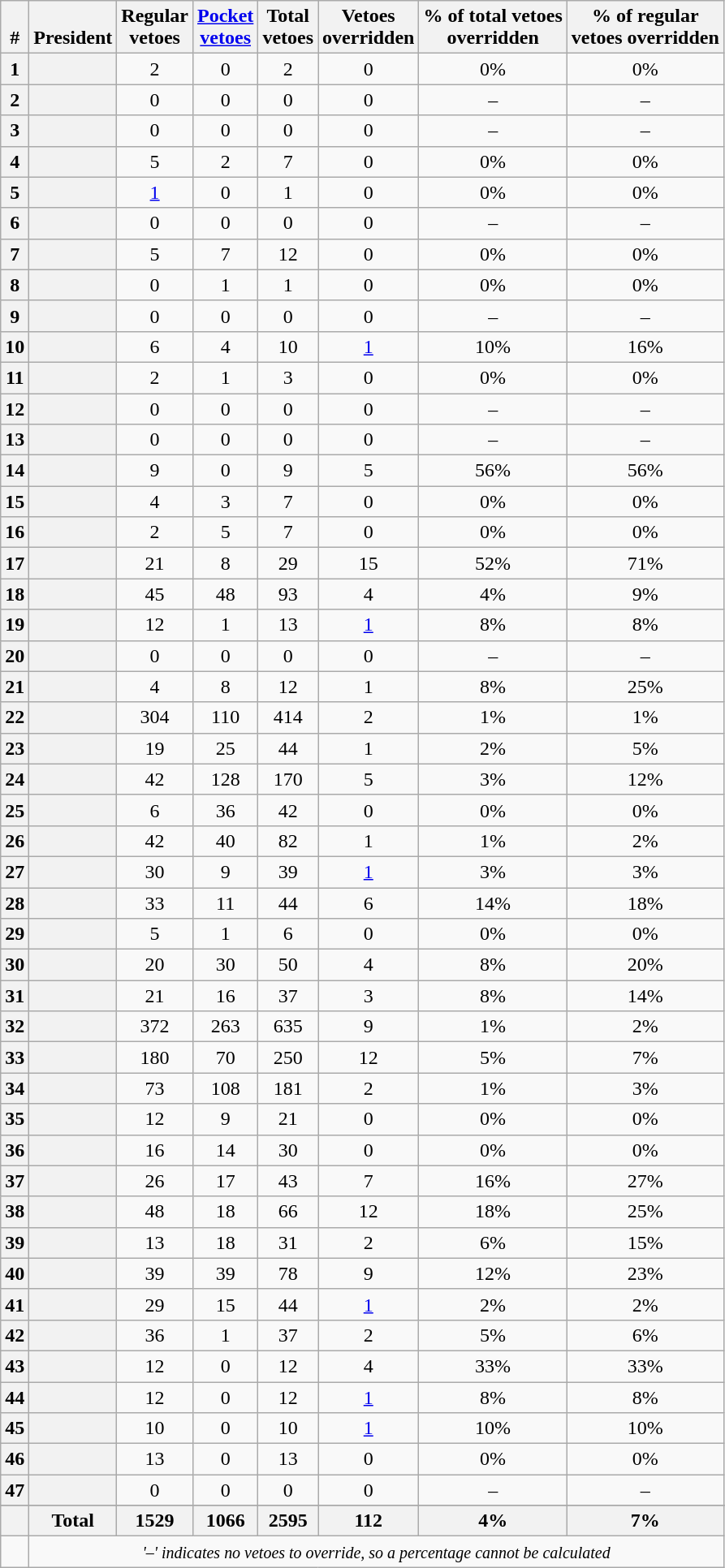<table class="wikitable sortable plainrowheaders sticky-header" style="text-align:center">
<tr valign=bottom>
<th><strong>#</strong></th>
<th scope="col">President</th>
<th scope="col">Regular<br>vetoes</th>
<th scope="col"><a href='#'>Pocket<br>vetoes</a></th>
<th scope="col">Total<br>vetoes</th>
<th scope="col">Vetoes<br>overridden</th>
<th scope="col">% of total vetoes<br>overridden</th>
<th scope="col">% of regular<br>vetoes overridden</th>
</tr>
<tr>
<th>1</th>
<th scope="row"></th>
<td>2</td>
<td>0</td>
<td>2</td>
<td>0</td>
<td>0%</td>
<td>0%</td>
</tr>
<tr>
<th>2</th>
<th scope="row"></th>
<td>0</td>
<td>0</td>
<td>0</td>
<td>0</td>
<td>–</td>
<td>–</td>
</tr>
<tr>
<th>3</th>
<th scope="row"></th>
<td>0</td>
<td>0</td>
<td>0</td>
<td>0</td>
<td>–</td>
<td>–</td>
</tr>
<tr>
<th>4</th>
<th scope="row"></th>
<td>5</td>
<td>2</td>
<td>7</td>
<td>0</td>
<td>0%</td>
<td>0%</td>
</tr>
<tr>
<th>5</th>
<th scope="row"></th>
<td><a href='#'>1</a></td>
<td>0</td>
<td>1</td>
<td>0</td>
<td>0%</td>
<td>0%</td>
</tr>
<tr>
<th>6</th>
<th scope="row"></th>
<td>0</td>
<td>0</td>
<td>0</td>
<td>0</td>
<td>–</td>
<td>–</td>
</tr>
<tr>
<th>7</th>
<th scope="row"></th>
<td>5</td>
<td>7</td>
<td>12</td>
<td>0</td>
<td>0%</td>
<td>0%</td>
</tr>
<tr>
<th>8</th>
<th scope="row"></th>
<td>0</td>
<td>1</td>
<td>1</td>
<td>0</td>
<td>0%</td>
<td>0%</td>
</tr>
<tr>
<th>9</th>
<th scope="row"></th>
<td>0</td>
<td>0</td>
<td>0</td>
<td>0</td>
<td>–</td>
<td>–</td>
</tr>
<tr>
<th>10</th>
<th scope="row"></th>
<td>6</td>
<td>4</td>
<td>10</td>
<td><a href='#'>1</a></td>
<td>10%</td>
<td>16%</td>
</tr>
<tr>
<th>11</th>
<th scope="row"></th>
<td>2</td>
<td>1</td>
<td>3</td>
<td>0</td>
<td>0%</td>
<td>0%</td>
</tr>
<tr>
<th>12</th>
<th scope="row"></th>
<td>0</td>
<td>0</td>
<td>0</td>
<td>0</td>
<td>–</td>
<td>–</td>
</tr>
<tr>
<th>13</th>
<th scope="row"></th>
<td>0</td>
<td>0</td>
<td>0</td>
<td>0</td>
<td>–</td>
<td>–</td>
</tr>
<tr>
<th>14</th>
<th scope="row"></th>
<td>9</td>
<td>0</td>
<td>9</td>
<td>5</td>
<td>56%</td>
<td>56%</td>
</tr>
<tr>
<th>15</th>
<th scope="row"></th>
<td>4</td>
<td>3</td>
<td>7</td>
<td>0</td>
<td>0%</td>
<td>0%</td>
</tr>
<tr>
<th>16</th>
<th scope="row"></th>
<td>2</td>
<td>5</td>
<td>7</td>
<td>0</td>
<td>0%</td>
<td>0%</td>
</tr>
<tr>
<th>17</th>
<th scope="row"></th>
<td>21</td>
<td>8</td>
<td>29</td>
<td>15</td>
<td>52%</td>
<td>71%</td>
</tr>
<tr>
<th>18</th>
<th scope="row"></th>
<td>45</td>
<td>48</td>
<td>93</td>
<td>4</td>
<td>4%</td>
<td>9%</td>
</tr>
<tr>
<th>19</th>
<th scope="row"></th>
<td>12</td>
<td>1</td>
<td>13</td>
<td><a href='#'>1</a></td>
<td>8%</td>
<td>8%</td>
</tr>
<tr>
<th>20</th>
<th scope="row"></th>
<td>0</td>
<td>0</td>
<td>0</td>
<td>0</td>
<td>–</td>
<td>–</td>
</tr>
<tr>
<th>21</th>
<th scope="row"></th>
<td>4</td>
<td>8</td>
<td>12</td>
<td>1</td>
<td>8%</td>
<td>25%</td>
</tr>
<tr>
<th>22</th>
<th scope="row"></th>
<td>304</td>
<td>110</td>
<td>414</td>
<td>2</td>
<td>1%</td>
<td>1%</td>
</tr>
<tr>
<th>23</th>
<th scope="row"></th>
<td>19</td>
<td>25</td>
<td>44</td>
<td>1</td>
<td>2%</td>
<td>5%</td>
</tr>
<tr>
<th>24</th>
<th scope="row"></th>
<td>42</td>
<td>128</td>
<td>170</td>
<td>5</td>
<td>3%</td>
<td>12%</td>
</tr>
<tr>
<th>25</th>
<th scope="row"></th>
<td>6</td>
<td>36</td>
<td>42</td>
<td>0</td>
<td>0%</td>
<td>0%</td>
</tr>
<tr>
<th>26</th>
<th scope="row"></th>
<td>42</td>
<td>40</td>
<td>82</td>
<td>1</td>
<td>1%</td>
<td>2%</td>
</tr>
<tr>
<th>27</th>
<th scope="row"></th>
<td>30</td>
<td>9</td>
<td>39</td>
<td><a href='#'>1</a></td>
<td>3%</td>
<td>3%</td>
</tr>
<tr>
<th>28</th>
<th scope="row"></th>
<td>33</td>
<td>11</td>
<td>44</td>
<td>6</td>
<td>14%</td>
<td>18%</td>
</tr>
<tr>
<th>29</th>
<th scope="row"></th>
<td>5</td>
<td>1</td>
<td>6</td>
<td>0</td>
<td>0%</td>
<td>0%</td>
</tr>
<tr>
<th>30</th>
<th scope="row"></th>
<td>20</td>
<td>30</td>
<td>50</td>
<td>4</td>
<td>8%</td>
<td>20%</td>
</tr>
<tr>
<th>31</th>
<th scope="row"></th>
<td>21</td>
<td>16</td>
<td>37</td>
<td>3</td>
<td>8%</td>
<td>14%</td>
</tr>
<tr>
<th>32</th>
<th scope="row"></th>
<td>372</td>
<td>263</td>
<td>635</td>
<td>9</td>
<td>1%</td>
<td>2%</td>
</tr>
<tr>
<th>33</th>
<th scope="row"></th>
<td>180</td>
<td>70</td>
<td>250</td>
<td>12</td>
<td>5%</td>
<td>7%</td>
</tr>
<tr>
<th>34</th>
<th scope="row"></th>
<td>73</td>
<td>108</td>
<td>181</td>
<td>2</td>
<td>1%</td>
<td>3%</td>
</tr>
<tr>
<th>35</th>
<th scope="row"></th>
<td>12</td>
<td>9</td>
<td>21</td>
<td>0</td>
<td>0%</td>
<td>0%</td>
</tr>
<tr>
<th>36</th>
<th scope="row"></th>
<td>16</td>
<td>14</td>
<td>30</td>
<td>0</td>
<td>0%</td>
<td>0%</td>
</tr>
<tr>
<th>37</th>
<th scope="row"></th>
<td>26</td>
<td>17</td>
<td>43</td>
<td>7</td>
<td>16%</td>
<td>27%</td>
</tr>
<tr>
<th>38</th>
<th scope="row"></th>
<td>48</td>
<td>18</td>
<td>66</td>
<td>12</td>
<td>18%</td>
<td>25%</td>
</tr>
<tr>
<th>39</th>
<th scope="row"></th>
<td>13</td>
<td>18</td>
<td>31</td>
<td>2</td>
<td>6%</td>
<td>15%</td>
</tr>
<tr>
<th>40</th>
<th scope="row"></th>
<td>39</td>
<td>39</td>
<td>78</td>
<td>9</td>
<td>12%</td>
<td>23%</td>
</tr>
<tr>
<th>41</th>
<th scope="row"></th>
<td>29</td>
<td>15</td>
<td>44</td>
<td><a href='#'>1</a></td>
<td>2%</td>
<td>2%</td>
</tr>
<tr>
<th>42</th>
<th scope="row"></th>
<td>36</td>
<td>1</td>
<td>37</td>
<td>2</td>
<td>5%</td>
<td>6%</td>
</tr>
<tr>
<th>43</th>
<th scope="row"></th>
<td>12</td>
<td>0</td>
<td>12</td>
<td>4</td>
<td>33%</td>
<td>33%</td>
</tr>
<tr>
<th>44</th>
<th scope="row"></th>
<td>12</td>
<td>0</td>
<td>12</td>
<td><a href='#'>1</a></td>
<td>8%</td>
<td>8%</td>
</tr>
<tr>
<th>45</th>
<th scope="row"></th>
<td>10</td>
<td>0</td>
<td>10</td>
<td><a href='#'>1</a></td>
<td>10%</td>
<td>10%</td>
</tr>
<tr>
<th>46</th>
<th scope="row"></th>
<td>13</td>
<td>0</td>
<td>13</td>
<td>0</td>
<td>0%</td>
<td>0%</td>
</tr>
<tr>
<th>47</th>
<th scope="row"></th>
<td>0</td>
<td>0</td>
<td>0</td>
<td>0</td>
<td>–</td>
<td>–</td>
</tr>
<tr>
</tr>
<tr class="sortbottom">
<th></th>
<th>Total</th>
<th>1529</th>
<th>1066</th>
<th>2595</th>
<th>112</th>
<th data-sort-type="number">4%</th>
<th data-sort-type="number">7%</th>
</tr>
<tr class="sortbottom">
<td></td>
<td colspan="7"><em><small>'–' indicates no vetoes to override, so a percentage cannot be calculated</small></em></td>
</tr>
</table>
